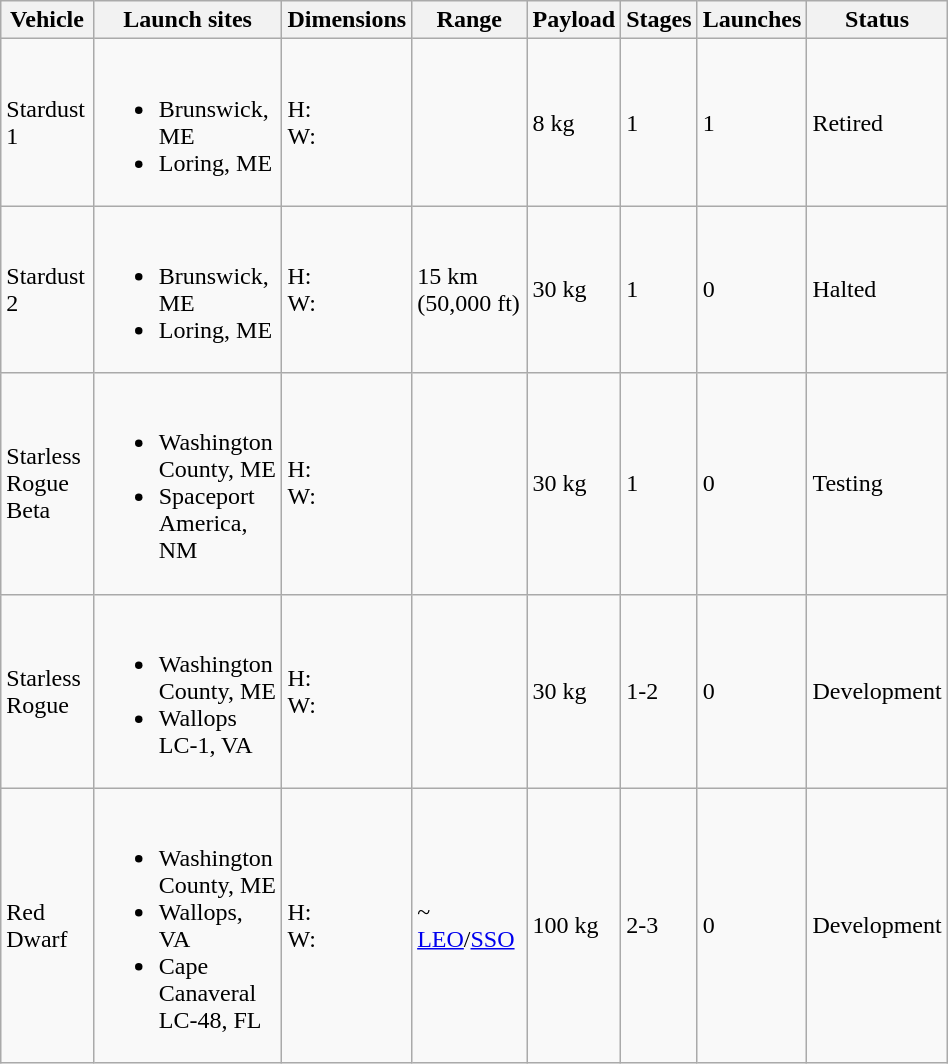<table class="wikitable sortable" style="width: 50%;">
<tr>
<th scope="col">Vehicle</th>
<th scope="col">Launch sites</th>
<th scope="col">Dimensions</th>
<th scope="col">Range</th>
<th scope="col">Payload</th>
<th scope="col">Stages</th>
<th scope="col">Launches</th>
<th scope="col">Status</th>
</tr>
<tr>
<td>Stardust 1</td>
<td><br><ul><li>Brunswick, ME</li><li>Loring, ME</li></ul></td>
<td>H: <br>W: </td>
<td></td>
<td>8 kg</td>
<td>1</td>
<td>1</td>
<td>Retired</td>
</tr>
<tr>
<td>Stardust 2</td>
<td><br><ul><li>Brunswick, ME</li><li>Loring, ME</li></ul></td>
<td>H: <br>W: </td>
<td>15 km (50,000 ft)</td>
<td>30 kg</td>
<td>1</td>
<td>0</td>
<td>Halted</td>
</tr>
<tr>
<td>Starless Rogue Beta</td>
<td><br><ul><li>Washington County, ME</li><li>Spaceport America, NM</li></ul></td>
<td>H: <br>W: </td>
<td></td>
<td>30 kg</td>
<td>1</td>
<td>0</td>
<td>Testing</td>
</tr>
<tr>
<td>Starless Rogue</td>
<td><br><ul><li>Washington County, ME</li><li>Wallops LC-1, VA</li></ul></td>
<td>H: <br>W: </td>
<td></td>
<td>30 kg</td>
<td>1-2</td>
<td>0</td>
<td>Development</td>
</tr>
<tr>
<td>Red Dwarf</td>
<td><br><ul><li>Washington County, ME</li><li>Wallops, VA</li><li>Cape Canaveral LC-48, FL</li></ul></td>
<td>H: <br>W: </td>
<td>~ <a href='#'>LEO</a>/<a href='#'>SSO</a></td>
<td>100 kg</td>
<td>2-3</td>
<td>0</td>
<td>Development</td>
</tr>
</table>
